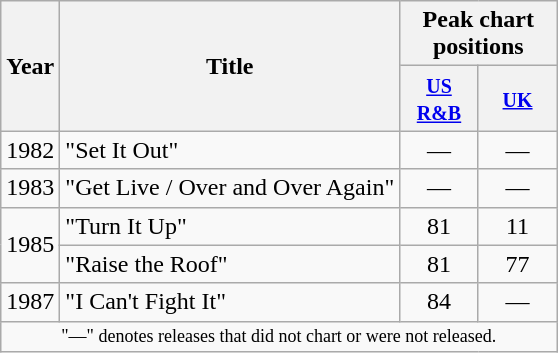<table class="wikitable">
<tr>
<th scope="col" rowspan="2">Year</th>
<th scope="col" rowspan="2">Title</th>
<th scope="col" colspan="3">Peak chart positions</th>
</tr>
<tr>
<th style="width:45px;"><small><a href='#'>US R&B</a></small><br></th>
<th style="width:45px;"><small><a href='#'>UK</a></small><br></th>
</tr>
<tr>
<td rowspan="1">1982</td>
<td>"Set It Out"</td>
<td align=center>—</td>
<td align=center>—</td>
</tr>
<tr>
<td rowspan="1">1983</td>
<td>"Get Live / Over and Over Again"</td>
<td align=center>—</td>
<td align=center>—</td>
</tr>
<tr>
<td rowspan="2">1985</td>
<td>"Turn It Up"</td>
<td align=center>81</td>
<td align=center>11</td>
</tr>
<tr>
<td>"Raise the Roof"</td>
<td align=center>81</td>
<td align=center>77</td>
</tr>
<tr>
<td rowspan="1">1987</td>
<td>"I Can't Fight It"</td>
<td align=center>84</td>
<td align=center>—</td>
</tr>
<tr>
<td colspan="4" style="text-align:center; font-size:9pt;">"—" denotes releases that did not chart or were not released.</td>
</tr>
</table>
